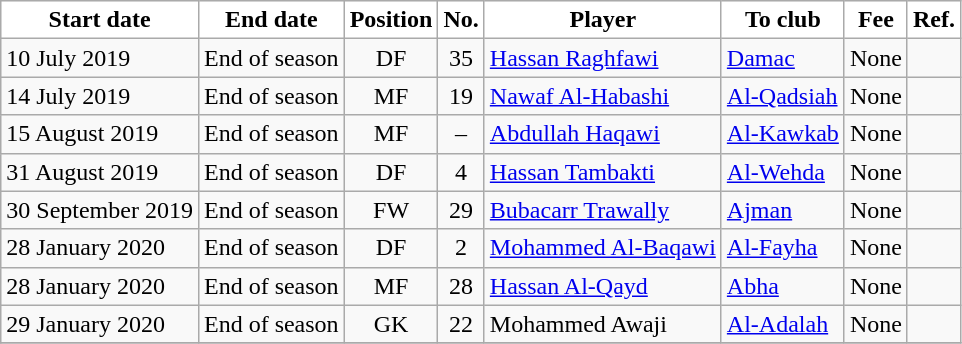<table class="wikitable sortable">
<tr>
<th style="background:white; color:black;"><strong>Start date</strong></th>
<th style="background:white; color:black;"><strong>End date</strong></th>
<th style="background:white; color:black;"><strong>Position</strong></th>
<th style="background:white; color:black;"><strong>No.</strong></th>
<th style="background:white; color:black;"><strong>Player</strong></th>
<th style="background:white; color:black;"><strong>To club</strong></th>
<th style="background:white; color:black;"><strong>Fee</strong></th>
<th style="background:white; color:black;"><strong>Ref.</strong></th>
</tr>
<tr>
<td>10 July 2019</td>
<td>End of season</td>
<td style="text-align:center;">DF</td>
<td style="text-align:center;">35</td>
<td style="text-align:left;"> <a href='#'>Hassan Raghfawi</a></td>
<td style="text-align:left;"> <a href='#'>Damac</a></td>
<td>None</td>
<td></td>
</tr>
<tr>
<td>14 July 2019</td>
<td>End of season</td>
<td style="text-align:center;">MF</td>
<td style="text-align:center;">19</td>
<td style="text-align:left;"> <a href='#'>Nawaf Al-Habashi</a></td>
<td style="text-align:left;"> <a href='#'>Al-Qadsiah</a></td>
<td>None</td>
<td></td>
</tr>
<tr>
<td>15 August 2019</td>
<td>End of season</td>
<td style="text-align:center;">MF</td>
<td style="text-align:center;">–</td>
<td style="text-align:left;"> <a href='#'>Abdullah Haqawi</a></td>
<td style="text-align:left;"> <a href='#'>Al-Kawkab</a></td>
<td>None</td>
<td></td>
</tr>
<tr>
<td>31 August 2019</td>
<td>End of season</td>
<td style="text-align:center;">DF</td>
<td style="text-align:center;">4</td>
<td style="text-align:left;"> <a href='#'>Hassan Tambakti</a></td>
<td style="text-align:left;"> <a href='#'>Al-Wehda</a></td>
<td>None</td>
<td></td>
</tr>
<tr>
<td>30 September 2019</td>
<td>End of season</td>
<td style="text-align:center;">FW</td>
<td style="text-align:center;">29</td>
<td style="text-align:left;"> <a href='#'>Bubacarr Trawally</a></td>
<td style="text-align:left;"> <a href='#'>Ajman</a></td>
<td>None</td>
<td></td>
</tr>
<tr>
<td>28 January 2020</td>
<td>End of season</td>
<td style="text-align:center;">DF</td>
<td style="text-align:center;">2</td>
<td style="text-align:left;"> <a href='#'>Mohammed Al-Baqawi</a></td>
<td style="text-align:left;"> <a href='#'>Al-Fayha</a></td>
<td>None</td>
<td></td>
</tr>
<tr>
<td>28 January 2020</td>
<td>End of season</td>
<td style="text-align:center;">MF</td>
<td style="text-align:center;">28</td>
<td style="text-align:left;"> <a href='#'>Hassan Al-Qayd</a></td>
<td style="text-align:left;"> <a href='#'>Abha</a></td>
<td>None</td>
<td></td>
</tr>
<tr>
<td>29 January 2020</td>
<td>End of season</td>
<td style="text-align:center;">GK</td>
<td style="text-align:center;">22</td>
<td style="text-align:left;"> Mohammed Awaji</td>
<td style="text-align:left;"> <a href='#'>Al-Adalah</a></td>
<td>None</td>
<td></td>
</tr>
<tr>
</tr>
</table>
